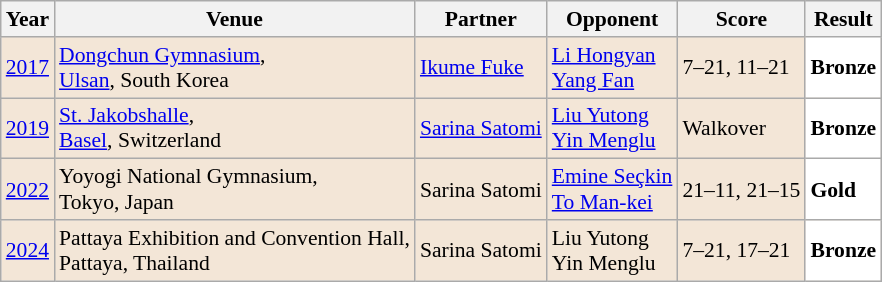<table class="sortable wikitable" style="font-size: 90%;">
<tr>
<th>Year</th>
<th>Venue</th>
<th>Partner</th>
<th>Opponent</th>
<th>Score</th>
<th>Result</th>
</tr>
<tr style="background:#F3E6D7">
<td align="center"><a href='#'>2017</a></td>
<td align="left"><a href='#'>Dongchun Gymnasium</a>,<br><a href='#'>Ulsan</a>, South Korea</td>
<td align="left"> <a href='#'>Ikume Fuke</a></td>
<td align="left"> <a href='#'>Li Hongyan</a> <br>  <a href='#'>Yang Fan</a></td>
<td align="left">7–21, 11–21</td>
<td style="text-align:left; background:white"> <strong>Bronze</strong></td>
</tr>
<tr style="background:#F3E6D7">
<td align="center"><a href='#'>2019</a></td>
<td align="left"><a href='#'>St. Jakobshalle</a>,<br><a href='#'>Basel</a>, Switzerland</td>
<td align="left"> <a href='#'>Sarina Satomi</a></td>
<td align="left"> <a href='#'>Liu Yutong</a> <br>  <a href='#'>Yin Menglu</a></td>
<td align="left">Walkover</td>
<td style="text-align:left; background:white"> <strong>Bronze</strong></td>
</tr>
<tr style="background:#F3E6D7">
<td align="center"><a href='#'>2022</a></td>
<td align="left">Yoyogi National Gymnasium,<br>Tokyo, Japan</td>
<td align="left"> Sarina Satomi</td>
<td align="left"> <a href='#'>Emine Seçkin</a><br>  <a href='#'>To Man-kei</a></td>
<td align="left">21–11, 21–15</td>
<td style="text-align:left; background:white"> <strong>Gold</strong></td>
</tr>
<tr style="background:#F3E6D7">
<td align="center"><a href='#'>2024</a></td>
<td align="left">Pattaya Exhibition and Convention Hall,<br>Pattaya, Thailand</td>
<td align="left"> Sarina Satomi</td>
<td align="left"> Liu Yutong<br> Yin Menglu</td>
<td align="left">7–21, 17–21</td>
<td style="text-align:left; background:white"> <strong>Bronze</strong></td>
</tr>
</table>
